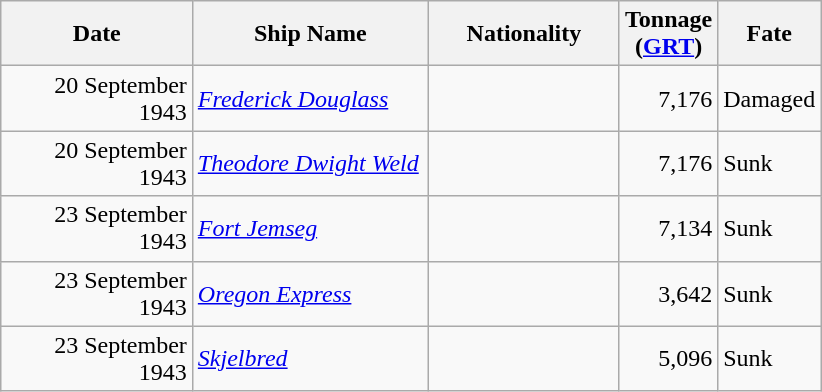<table class="wikitable sortable" style="margin: 1em auto 1em auto;">
<tr>
<th width="120px">Date</th>
<th width="150px">Ship Name</th>
<th width="120px">Nationality</th>
<th width="25px">Tonnage<br>(<a href='#'>GRT</a>)</th>
<th width="50px">Fate</th>
</tr>
<tr>
<td align="right">20 September 1943</td>
<td align="left"><a href='#'><em>Frederick Douglass</em></a></td>
<td align="left"></td>
<td align="right">7,176</td>
<td align="left">Damaged</td>
</tr>
<tr>
<td align="right">20 September 1943</td>
<td align="left"><a href='#'><em>Theodore Dwight Weld</em></a></td>
<td align="left"></td>
<td align="right">7,176</td>
<td align="left">Sunk</td>
</tr>
<tr>
<td align="right">23 September 1943</td>
<td align="left"><a href='#'><em>Fort Jemseg</em></a></td>
<td align="left"></td>
<td align="right">7,134</td>
<td align="left">Sunk</td>
</tr>
<tr>
<td align="right">23 September 1943</td>
<td align="left"><a href='#'><em>Oregon Express</em></a></td>
<td align="left"></td>
<td align="right">3,642</td>
<td align="left">Sunk</td>
</tr>
<tr>
<td align="right">23 September 1943</td>
<td align="left"><a href='#'><em>Skjelbred</em></a></td>
<td align="left"></td>
<td align="right">5,096</td>
<td align="left">Sunk</td>
</tr>
</table>
